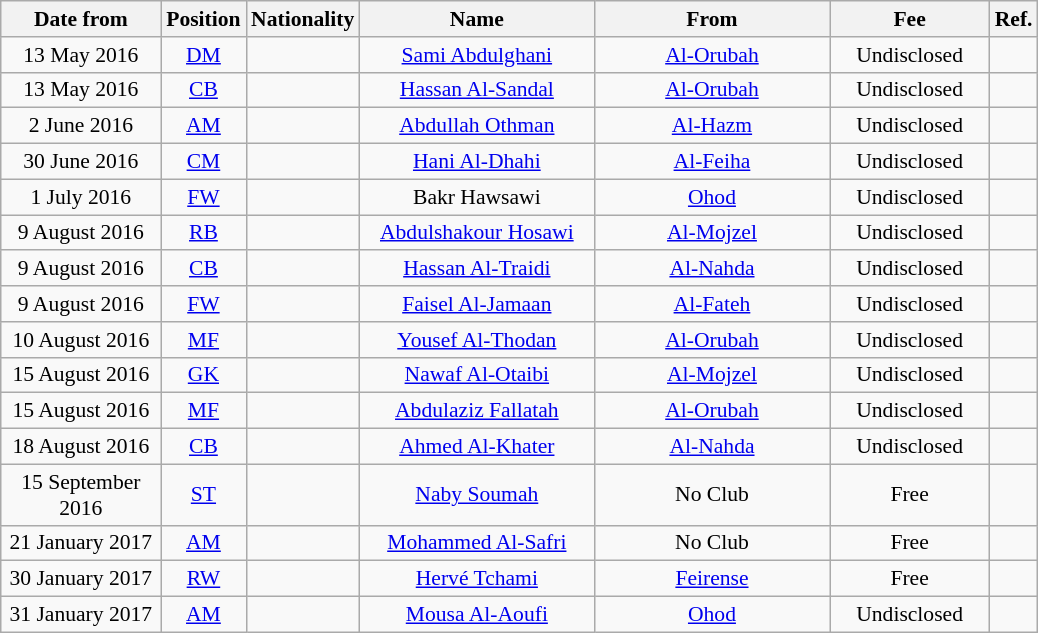<table class="wikitable"  style="text-align:center; font-size:90%; ">
<tr>
<th style="background:FFFFFF; color:#000000; width:100px;">Date from</th>
<th style="background:FFFFFF; color:#000000; width:50px;">Position</th>
<th style="background:FFFFFF; color:#000000; width:50px;">Nationality</th>
<th style="background:FFFFFF; color:#000000; width:150px;">Name</th>
<th style="background:FFFFFF; color:#000000; width:150px;">From</th>
<th style="background:FFFFFF; color:#000000; width:100px;">Fee</th>
<th style="background:FFFFFF; color:#000000; width:25px;">Ref.</th>
</tr>
<tr>
<td>13 May 2016</td>
<td><a href='#'>DM</a></td>
<td></td>
<td><a href='#'>Sami Abdulghani</a></td>
<td><a href='#'>Al-Orubah</a></td>
<td>Undisclosed</td>
<td></td>
</tr>
<tr>
<td>13 May 2016</td>
<td><a href='#'>CB</a></td>
<td></td>
<td><a href='#'>Hassan Al-Sandal</a></td>
<td><a href='#'>Al-Orubah</a></td>
<td>Undisclosed</td>
<td></td>
</tr>
<tr>
<td>2 June 2016</td>
<td><a href='#'>AM</a></td>
<td></td>
<td><a href='#'>Abdullah Othman</a></td>
<td><a href='#'>Al-Hazm</a></td>
<td>Undisclosed</td>
<td></td>
</tr>
<tr>
<td>30 June 2016</td>
<td><a href='#'>CM</a></td>
<td></td>
<td><a href='#'>Hani Al-Dhahi</a></td>
<td><a href='#'>Al-Feiha</a></td>
<td>Undisclosed</td>
<td></td>
</tr>
<tr>
<td>1 July 2016</td>
<td><a href='#'>FW</a></td>
<td></td>
<td>Bakr Hawsawi</td>
<td><a href='#'>Ohod</a></td>
<td>Undisclosed</td>
<td></td>
</tr>
<tr>
<td>9 August 2016</td>
<td><a href='#'>RB</a></td>
<td></td>
<td><a href='#'>Abdulshakour Hosawi</a></td>
<td><a href='#'>Al-Mojzel</a></td>
<td>Undisclosed</td>
<td></td>
</tr>
<tr>
<td>9 August 2016</td>
<td><a href='#'>CB</a></td>
<td></td>
<td><a href='#'>Hassan Al-Traidi</a></td>
<td><a href='#'>Al-Nahda</a></td>
<td>Undisclosed</td>
<td></td>
</tr>
<tr>
<td>9 August 2016</td>
<td><a href='#'>FW</a></td>
<td></td>
<td><a href='#'>Faisel Al-Jamaan</a></td>
<td><a href='#'>Al-Fateh</a></td>
<td>Undisclosed</td>
<td></td>
</tr>
<tr>
<td>10 August 2016</td>
<td><a href='#'>MF</a></td>
<td></td>
<td><a href='#'>Yousef Al-Thodan</a></td>
<td><a href='#'>Al-Orubah</a></td>
<td>Undisclosed</td>
<td></td>
</tr>
<tr>
<td>15 August 2016</td>
<td><a href='#'>GK</a></td>
<td></td>
<td><a href='#'>Nawaf Al-Otaibi</a></td>
<td><a href='#'>Al-Mojzel</a></td>
<td>Undisclosed</td>
<td></td>
</tr>
<tr>
<td>15 August 2016</td>
<td><a href='#'>MF</a></td>
<td></td>
<td><a href='#'>Abdulaziz Fallatah</a></td>
<td><a href='#'>Al-Orubah</a></td>
<td>Undisclosed</td>
<td></td>
</tr>
<tr>
<td>18 August 2016</td>
<td><a href='#'>CB</a></td>
<td></td>
<td><a href='#'>Ahmed Al-Khater</a></td>
<td><a href='#'>Al-Nahda</a></td>
<td>Undisclosed</td>
<td></td>
</tr>
<tr>
<td>15 September 2016</td>
<td><a href='#'>ST</a></td>
<td></td>
<td><a href='#'>Naby Soumah</a></td>
<td>No Club</td>
<td>Free</td>
<td></td>
</tr>
<tr>
<td>21 January 2017</td>
<td><a href='#'>AM</a></td>
<td></td>
<td><a href='#'>Mohammed Al-Safri</a></td>
<td>No Club</td>
<td>Free</td>
<td></td>
</tr>
<tr>
<td>30 January 2017</td>
<td><a href='#'>RW</a></td>
<td></td>
<td><a href='#'>Hervé Tchami</a></td>
<td><a href='#'>Feirense</a></td>
<td>Free</td>
<td></td>
</tr>
<tr>
<td>31 January 2017</td>
<td><a href='#'>AM</a></td>
<td></td>
<td><a href='#'>Mousa Al-Aoufi</a></td>
<td><a href='#'>Ohod</a></td>
<td>Undisclosed</td>
<td></td>
</tr>
</table>
